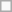<table class="wikitable">
<tr>
<td></td>
</tr>
</table>
